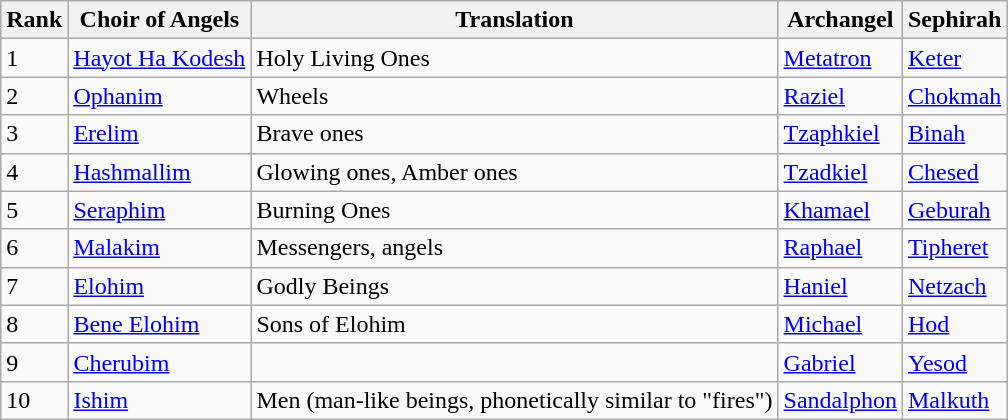<table class="wikitable">
<tr>
<th>Rank</th>
<th>Choir of Angels</th>
<th>Translation</th>
<th>Archangel</th>
<th>Sephirah</th>
</tr>
<tr>
<td>1</td>
<td><a href='#'>Hayot Ha Kodesh</a></td>
<td>Holy Living Ones</td>
<td><a href='#'>Metatron</a></td>
<td><a href='#'>Keter</a></td>
</tr>
<tr>
<td>2</td>
<td><a href='#'>Ophanim</a></td>
<td>Wheels</td>
<td><a href='#'>Raziel</a></td>
<td><a href='#'>Chokmah</a></td>
</tr>
<tr>
<td>3</td>
<td><a href='#'>Erelim</a></td>
<td>Brave ones</td>
<td><a href='#'>Tzaphkiel</a></td>
<td><a href='#'>Binah</a></td>
</tr>
<tr>
<td>4</td>
<td><a href='#'>Hashmallim</a></td>
<td>Glowing ones, Amber ones</td>
<td><a href='#'>Tzadkiel</a></td>
<td><a href='#'>Chesed</a></td>
</tr>
<tr>
<td>5</td>
<td><a href='#'>Seraphim</a></td>
<td>Burning Ones</td>
<td><a href='#'>Khamael</a></td>
<td><a href='#'>Geburah</a></td>
</tr>
<tr>
<td>6</td>
<td><a href='#'>Malakim</a></td>
<td>Messengers, angels</td>
<td><a href='#'>Raphael</a></td>
<td><a href='#'>Tipheret</a></td>
</tr>
<tr>
<td>7</td>
<td><a href='#'>Elohim</a></td>
<td>Godly Beings</td>
<td><a href='#'>Haniel</a></td>
<td><a href='#'>Netzach</a></td>
</tr>
<tr>
<td>8</td>
<td><a href='#'>Bene Elohim</a></td>
<td>Sons of Elohim</td>
<td><a href='#'>Michael</a></td>
<td><a href='#'>Hod</a></td>
</tr>
<tr>
<td>9</td>
<td><a href='#'>Cherubim</a></td>
<td></td>
<td><a href='#'>Gabriel</a></td>
<td><a href='#'>Yesod</a></td>
</tr>
<tr>
<td>10</td>
<td><a href='#'>Ishim</a></td>
<td>Men (man-like beings, phonetically similar to "fires")</td>
<td><a href='#'>Sandalphon</a></td>
<td><a href='#'>Malkuth</a></td>
</tr>
</table>
